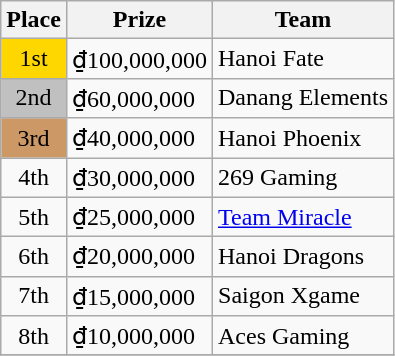<table class="wikitable" style="text-align:left">
<tr>
<th style="text-align:center"><strong>Place</strong></th>
<th style="text-align:center"><strong>Prize</strong></th>
<th style="text-align:center"><strong>Team</strong></th>
</tr>
<tr>
<td style="text-align:center; background:gold;">1st</td>
<td>₫100,000,000</td>
<td>Hanoi Fate</td>
</tr>
<tr>
<td style="text-align:center; background:silver;">2nd</td>
<td>₫60,000,000</td>
<td>Danang Elements</td>
</tr>
<tr>
<td style="text-align:center; background:#c96;">3rd</td>
<td>₫40,000,000</td>
<td>Hanoi Phoenix</td>
</tr>
<tr>
<td style="text-align:center">4th</td>
<td>₫30,000,000</td>
<td>269 Gaming</td>
</tr>
<tr>
<td style="text-align:center">5th</td>
<td>₫25,000,000</td>
<td><a href='#'>Team Miracle</a></td>
</tr>
<tr>
<td style="text-align:center">6th</td>
<td>₫20,000,000</td>
<td>Hanoi Dragons</td>
</tr>
<tr>
<td style="text-align:center">7th</td>
<td>₫15,000,000</td>
<td>Saigon Xgame⁠</td>
</tr>
<tr>
<td style="text-align:center">8th</td>
<td>₫10,000,000</td>
<td>Aces Gaming⁠</td>
</tr>
<tr>
</tr>
</table>
